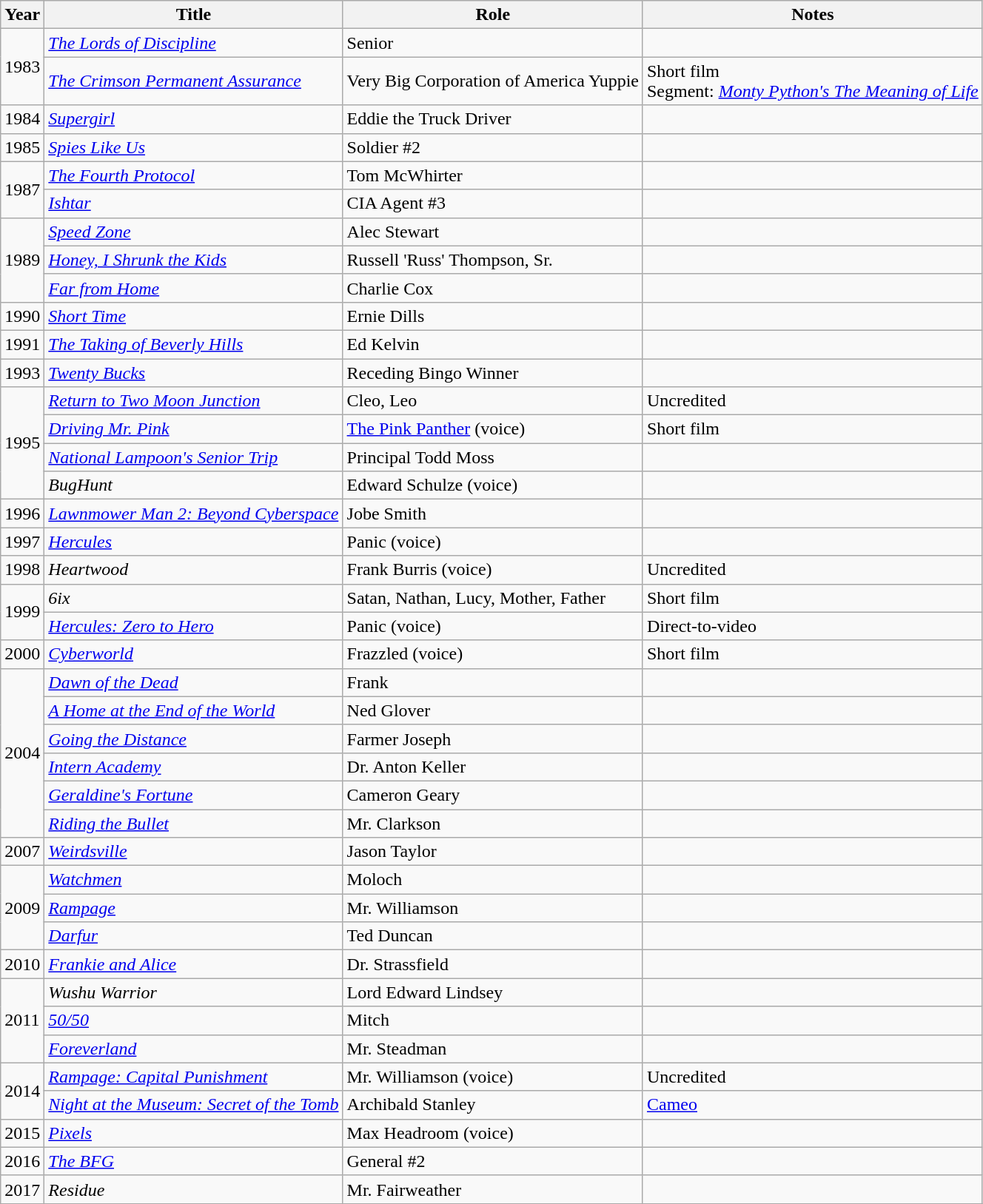<table class="wikitable sortable">
<tr>
<th>Year</th>
<th>Title</th>
<th>Role</th>
<th>Notes</th>
</tr>
<tr>
<td rowspan="2">1983</td>
<td data-sort-value="Lords of Discipline, The"><em><a href='#'>The Lords of Discipline</a></em></td>
<td>Senior</td>
<td></td>
</tr>
<tr>
<td data-sort-value="Crimson Permanent Assurance, The"><em><a href='#'>The Crimson Permanent Assurance</a></em></td>
<td>Very Big Corporation of America Yuppie</td>
<td>Short film<br>Segment: <em><a href='#'>Monty Python's The Meaning of Life</a></em></td>
</tr>
<tr>
<td>1984</td>
<td><em><a href='#'>Supergirl</a></em></td>
<td>Eddie the Truck Driver</td>
<td></td>
</tr>
<tr>
<td>1985</td>
<td><em><a href='#'>Spies Like Us</a></em></td>
<td>Soldier #2</td>
<td></td>
</tr>
<tr>
<td rowspan="2">1987</td>
<td data-sort-value="Fourth Protocol, The"><em><a href='#'>The Fourth Protocol</a></em></td>
<td>Tom McWhirter</td>
<td></td>
</tr>
<tr>
<td><em><a href='#'>Ishtar</a></em></td>
<td>CIA Agent #3</td>
<td></td>
</tr>
<tr>
<td rowspan="3">1989</td>
<td><em><a href='#'>Speed Zone</a></em></td>
<td>Alec Stewart</td>
<td></td>
</tr>
<tr>
<td><em><a href='#'>Honey, I Shrunk the Kids</a></em></td>
<td>Russell 'Russ' Thompson, Sr.</td>
<td></td>
</tr>
<tr>
<td><em><a href='#'>Far from Home</a></em></td>
<td>Charlie Cox</td>
<td></td>
</tr>
<tr>
<td>1990</td>
<td><em><a href='#'>Short Time</a></em></td>
<td>Ernie Dills</td>
<td></td>
</tr>
<tr>
<td>1991</td>
<td data-sort-value="Taking of Beverly Hills, The"><em><a href='#'>The Taking of Beverly Hills</a></em></td>
<td>Ed Kelvin</td>
<td></td>
</tr>
<tr>
<td>1993</td>
<td><em><a href='#'>Twenty Bucks</a></em></td>
<td>Receding Bingo Winner</td>
<td></td>
</tr>
<tr>
<td rowspan="4">1995</td>
<td><em><a href='#'>Return to Two Moon Junction</a></em></td>
<td>Cleo, Leo</td>
<td>Uncredited</td>
</tr>
<tr>
<td><em><a href='#'>Driving Mr. Pink</a></em></td>
<td><a href='#'>The Pink Panther</a> (voice)</td>
<td>Short film</td>
</tr>
<tr>
<td><em><a href='#'>National Lampoon's Senior Trip</a></em></td>
<td>Principal Todd Moss</td>
<td></td>
</tr>
<tr>
<td><em>BugHunt</em></td>
<td>Edward Schulze (voice)</td>
<td></td>
</tr>
<tr>
<td>1996</td>
<td><em><a href='#'>Lawnmower Man 2: Beyond Cyberspace</a></em></td>
<td>Jobe Smith</td>
<td></td>
</tr>
<tr>
<td>1997</td>
<td><em><a href='#'>Hercules</a></em></td>
<td>Panic (voice)</td>
<td></td>
</tr>
<tr>
<td>1998</td>
<td><em>Heartwood</em></td>
<td>Frank Burris (voice)</td>
<td>Uncredited</td>
</tr>
<tr>
<td rowspan="2">1999</td>
<td><em>6ix</em></td>
<td>Satan, Nathan, Lucy, Mother, Father</td>
<td>Short film</td>
</tr>
<tr>
<td><em><a href='#'>Hercules: Zero to Hero</a></em></td>
<td>Panic (voice)</td>
<td>Direct-to-video</td>
</tr>
<tr>
<td>2000</td>
<td><em><a href='#'>Cyberworld</a></em></td>
<td>Frazzled (voice)</td>
<td>Short film</td>
</tr>
<tr>
<td rowspan="6">2004</td>
<td><em><a href='#'>Dawn of the Dead</a></em></td>
<td>Frank</td>
<td></td>
</tr>
<tr>
<td data-sort-value="Home at the End of the World, A"><em><a href='#'>A Home at the End of the World</a></em></td>
<td>Ned Glover</td>
<td></td>
</tr>
<tr>
<td><em><a href='#'>Going the Distance</a></em></td>
<td>Farmer Joseph</td>
<td></td>
</tr>
<tr>
<td><em><a href='#'>Intern Academy</a></em></td>
<td>Dr. Anton Keller</td>
<td></td>
</tr>
<tr>
<td><em><a href='#'>Geraldine's Fortune</a></em></td>
<td>Cameron Geary</td>
<td></td>
</tr>
<tr>
<td><em><a href='#'>Riding the Bullet</a></em></td>
<td>Mr. Clarkson</td>
<td></td>
</tr>
<tr>
<td>2007</td>
<td><em><a href='#'>Weirdsville</a></em></td>
<td>Jason Taylor</td>
<td></td>
</tr>
<tr>
<td rowspan="3">2009</td>
<td><em><a href='#'>Watchmen</a></em></td>
<td>Moloch</td>
<td></td>
</tr>
<tr>
<td><em><a href='#'>Rampage</a></em></td>
<td>Mr. Williamson</td>
<td></td>
</tr>
<tr>
<td><em><a href='#'>Darfur</a></em></td>
<td>Ted Duncan</td>
<td></td>
</tr>
<tr>
<td>2010</td>
<td><em><a href='#'>Frankie and Alice</a></em></td>
<td>Dr. Strassfield</td>
<td></td>
</tr>
<tr>
<td rowspan="3">2011</td>
<td><em>Wushu Warrior</em></td>
<td>Lord Edward Lindsey</td>
<td></td>
</tr>
<tr>
<td><em><a href='#'>50/50</a></em></td>
<td>Mitch</td>
<td></td>
</tr>
<tr>
<td><em><a href='#'>Foreverland</a></em></td>
<td>Mr. Steadman</td>
<td></td>
</tr>
<tr>
<td rowspan="2">2014</td>
<td><em><a href='#'>Rampage: Capital Punishment</a></em></td>
<td>Mr. Williamson (voice)</td>
<td>Uncredited</td>
</tr>
<tr>
<td><em><a href='#'>Night at the Museum: Secret of the Tomb</a></em></td>
<td>Archibald Stanley</td>
<td><a href='#'>Cameo</a></td>
</tr>
<tr>
<td>2015</td>
<td><em><a href='#'>Pixels</a></em></td>
<td>Max Headroom (voice)</td>
<td></td>
</tr>
<tr>
<td>2016</td>
<td data-sort-value="BFG, The"><em><a href='#'>The BFG</a></em></td>
<td>General #2</td>
<td></td>
</tr>
<tr>
<td>2017</td>
<td><em>Residue</em></td>
<td>Mr. Fairweather</td>
<td></td>
</tr>
<tr>
</tr>
</table>
